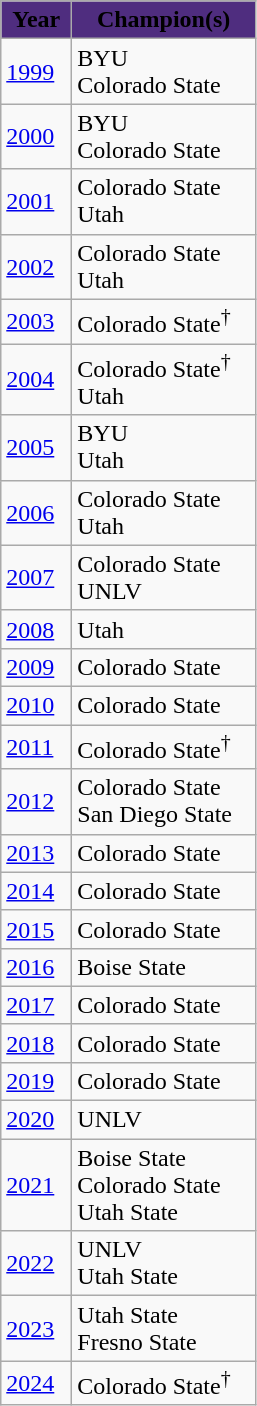<table class="wikitable">
<tr>
<th style="background:#4F2D7F;" scope="col" width="40px"><span> Year</span></th>
<th style="background:#4F2D7F;" scope="col" width="115px"><span> Champion(s)</span></th>
</tr>
<tr>
<td><a href='#'>1999</a></td>
<td>BYU <br>Colorado State</td>
</tr>
<tr>
<td><a href='#'>2000</a></td>
<td>BYU <br>Colorado State</td>
</tr>
<tr>
<td><a href='#'>2001</a></td>
<td>Colorado State <br>Utah</td>
</tr>
<tr>
<td><a href='#'>2002</a></td>
<td>Colorado State <br>Utah</td>
</tr>
<tr>
<td><a href='#'>2003</a></td>
<td>Colorado State<sup>†</sup></td>
</tr>
<tr>
<td><a href='#'>2004</a></td>
<td>Colorado State<sup>†</sup> <br>Utah</td>
</tr>
<tr>
<td><a href='#'>2005</a></td>
<td>BYU <br>Utah</td>
</tr>
<tr>
<td><a href='#'>2006</a></td>
<td>Colorado State <br>Utah</td>
</tr>
<tr>
<td><a href='#'>2007</a></td>
<td>Colorado State <br>UNLV</td>
</tr>
<tr>
<td><a href='#'>2008</a></td>
<td>Utah</td>
</tr>
<tr>
<td><a href='#'>2009</a></td>
<td>Colorado State</td>
</tr>
<tr>
<td><a href='#'>2010</a></td>
<td>Colorado State</td>
</tr>
<tr>
<td><a href='#'>2011</a></td>
<td>Colorado State<sup>†</sup></td>
</tr>
<tr>
<td><a href='#'>2012</a></td>
<td>Colorado State <br>San Diego State</td>
</tr>
<tr>
<td><a href='#'>2013</a></td>
<td>Colorado State</td>
</tr>
<tr>
<td><a href='#'>2014</a></td>
<td>Colorado State</td>
</tr>
<tr>
<td><a href='#'>2015</a></td>
<td>Colorado State</td>
</tr>
<tr>
<td><a href='#'>2016</a></td>
<td>Boise State</td>
</tr>
<tr>
<td><a href='#'>2017</a></td>
<td>Colorado State</td>
</tr>
<tr>
<td><a href='#'>2018</a></td>
<td>Colorado State</td>
</tr>
<tr>
<td><a href='#'>2019</a></td>
<td>Colorado State</td>
</tr>
<tr>
<td><a href='#'>2020</a></td>
<td>UNLV</td>
</tr>
<tr>
<td><a href='#'>2021</a></td>
<td>Boise State <br>Colorado State<br>Utah State</td>
</tr>
<tr>
<td><a href='#'>2022</a></td>
<td>UNLV<br>Utah State</td>
</tr>
<tr>
<td><a href='#'>2023</a></td>
<td>Utah State<br>Fresno State</td>
</tr>
<tr>
<td><a href='#'>2024</a></td>
<td>Colorado State<sup>†</sup></td>
</tr>
</table>
